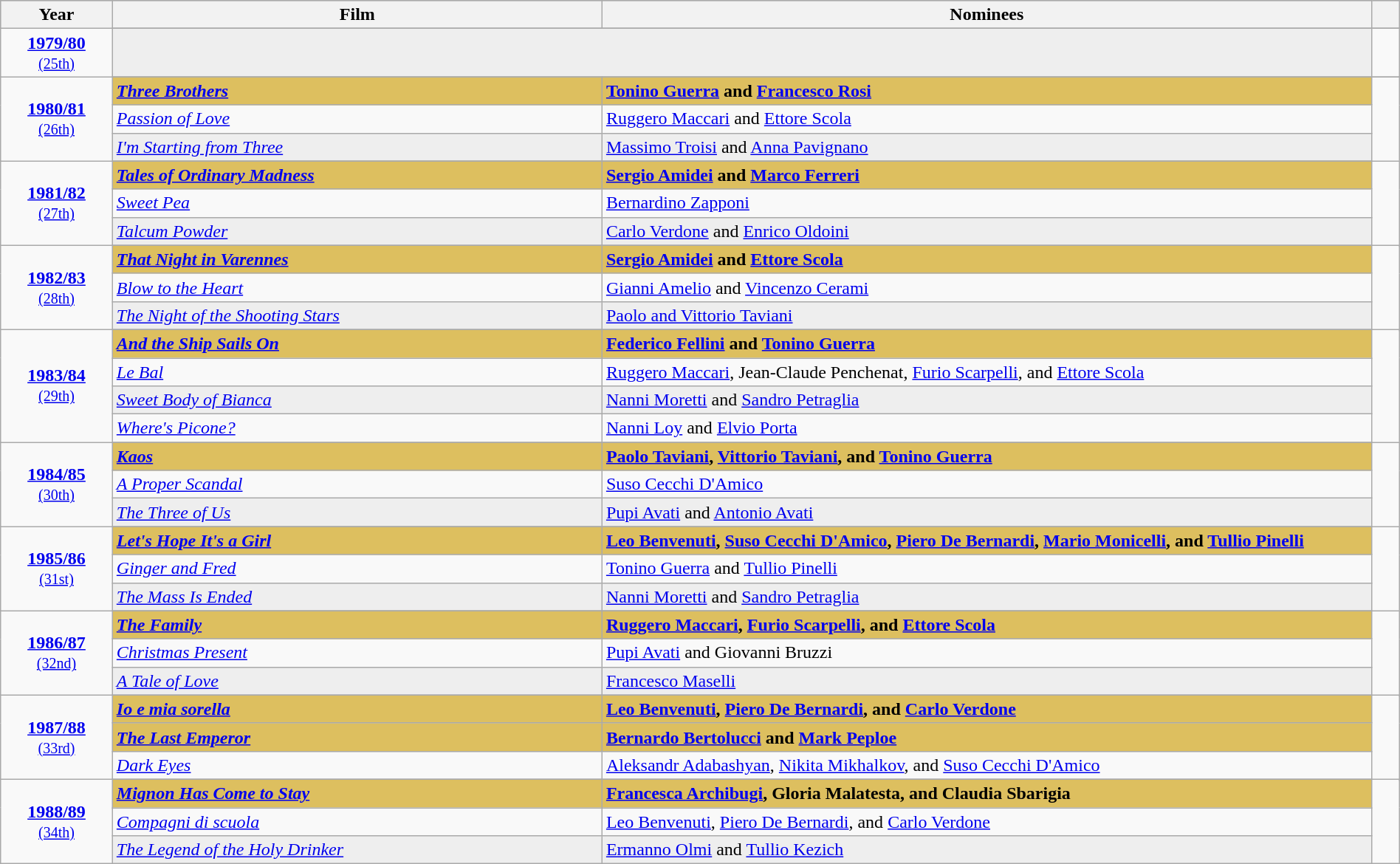<table class="wikitable" style="width:100%">
<tr bgcolor="#bebebe">
<th width="8%">Year</th>
<th width="35%">Film</th>
<th width="55%">Nominees</th>
<th width="2%" class="unstable"></th>
</tr>
<tr>
<td rowspan=2 style="text-align:center"><strong><a href='#'>1979/80</a></strong><br><small><a href='#'>(25th)</a></small></td>
</tr>
<tr>
<td colspan=2 style="background:#eee;"></td>
<td style="text-align:center"></td>
</tr>
<tr>
<td rowspan=4 style="text-align:center"><strong><a href='#'>1980/81</a></strong><br><small><a href='#'>(26th)</a></small></td>
</tr>
<tr>
<td style="background:#DDBF5F"><strong><em><a href='#'>Three Brothers</a></em></strong></td>
<td style="background:#DDBF5F"><strong><a href='#'>Tonino Guerra</a> and <a href='#'>Francesco Rosi</a></strong></td>
<td rowspan=4 style="text-align:center"></td>
</tr>
<tr>
<td><em><a href='#'>Passion of Love</a></em></td>
<td><a href='#'>Ruggero Maccari</a> and <a href='#'>Ettore Scola</a></td>
</tr>
<tr style="background:#eee;">
<td><em><a href='#'>I'm Starting from Three</a></em></td>
<td><a href='#'>Massimo Troisi</a> and <a href='#'>Anna Pavignano</a></td>
</tr>
<tr>
<td rowspan=4 style="text-align:center"><strong><a href='#'>1981/82</a></strong><br><small><a href='#'>(27th)</a></small></td>
</tr>
<tr>
<td style="background:#DDBF5F"><strong><em><a href='#'>Tales of Ordinary Madness</a></em></strong></td>
<td style="background:#DDBF5F"><strong><a href='#'>Sergio Amidei</a> and <a href='#'>Marco Ferreri</a></strong></td>
<td rowspan=4 style="text-align:center"></td>
</tr>
<tr>
<td><em><a href='#'>Sweet Pea</a></em></td>
<td><a href='#'>Bernardino Zapponi</a></td>
</tr>
<tr style="background:#eee;">
<td><em><a href='#'>Talcum Powder</a></em></td>
<td><a href='#'>Carlo Verdone</a> and <a href='#'>Enrico Oldoini</a></td>
</tr>
<tr>
<td rowspan=4 style="text-align:center"><strong><a href='#'>1982/83</a></strong><br><small><a href='#'>(28th)</a></small></td>
</tr>
<tr>
<td style="background:#DDBF5F"><strong><em><a href='#'>That Night in Varennes</a></em></strong></td>
<td style="background:#DDBF5F"><strong><a href='#'>Sergio Amidei</a> and <a href='#'>Ettore Scola</a></strong></td>
<td rowspan=4 style="text-align:center"></td>
</tr>
<tr>
<td><em><a href='#'>Blow to the Heart</a></em></td>
<td><a href='#'>Gianni Amelio</a> and <a href='#'>Vincenzo Cerami</a></td>
</tr>
<tr style="background:#eee;">
<td><em><a href='#'>The Night of the Shooting Stars</a></em></td>
<td><a href='#'>Paolo and Vittorio Taviani</a></td>
</tr>
<tr>
<td rowspan=5 style="text-align:center"><strong><a href='#'>1983/84</a></strong><br><small><a href='#'>(29th)</a></small></td>
</tr>
<tr>
<td style="background:#DDBF5F"><strong><em><a href='#'>And the Ship Sails On</a></em></strong></td>
<td style="background:#DDBF5F"><strong><a href='#'>Federico Fellini</a> and <a href='#'>Tonino Guerra</a></strong></td>
<td rowspan=5 style="text-align:center"></td>
</tr>
<tr>
<td><em><a href='#'>Le Bal</a></em></td>
<td><a href='#'>Ruggero Maccari</a>, Jean-Claude Penchenat, <a href='#'>Furio Scarpelli</a>, and <a href='#'>Ettore Scola</a></td>
</tr>
<tr style="background:#eee;">
<td><em><a href='#'>Sweet Body of Bianca</a></em></td>
<td><a href='#'>Nanni Moretti</a> and <a href='#'>Sandro Petraglia</a></td>
</tr>
<tr>
<td><em><a href='#'>Where's Picone?</a></em></td>
<td><a href='#'>Nanni Loy</a> and <a href='#'>Elvio Porta</a></td>
</tr>
<tr>
<td rowspan=4 style="text-align:center"><strong><a href='#'>1984/85</a></strong><br><small><a href='#'>(30th)</a></small></td>
</tr>
<tr>
<td style="background:#DDBF5F"><strong><em><a href='#'>Kaos</a></em></strong></td>
<td style="background:#DDBF5F"><strong><a href='#'>Paolo Taviani</a>, <a href='#'>Vittorio Taviani</a>, and <a href='#'>Tonino Guerra</a></strong></td>
<td rowspan=4 style="text-align:center"></td>
</tr>
<tr>
<td><em><a href='#'>A Proper Scandal</a></em></td>
<td><a href='#'>Suso Cecchi D'Amico</a></td>
</tr>
<tr style="background:#eee;">
<td><em><a href='#'>The Three of Us</a></em></td>
<td><a href='#'>Pupi Avati</a> and <a href='#'>Antonio Avati</a></td>
</tr>
<tr>
<td rowspan=4 style="text-align:center"><strong><a href='#'>1985/86</a></strong><br><small><a href='#'>(31st)</a></small></td>
</tr>
<tr>
<td style="background:#DDBF5F"><strong><em><a href='#'>Let's Hope It's a Girl</a></em></strong></td>
<td style="background:#DDBF5F"><strong><a href='#'>Leo Benvenuti</a>, <a href='#'>Suso Cecchi D'Amico</a>, <a href='#'>Piero De Bernardi</a>, <a href='#'>Mario Monicelli</a>, and <a href='#'>Tullio Pinelli</a></strong></td>
<td rowspan=4 style="text-align:center"></td>
</tr>
<tr>
<td><em><a href='#'>Ginger and Fred</a></em></td>
<td><a href='#'>Tonino Guerra</a> and <a href='#'>Tullio Pinelli</a></td>
</tr>
<tr style="background:#eee;">
<td><em><a href='#'>The Mass Is Ended</a></em></td>
<td><a href='#'>Nanni Moretti</a> and <a href='#'>Sandro Petraglia</a></td>
</tr>
<tr>
<td rowspan=4 style="text-align:center"><strong><a href='#'>1986/87</a></strong><br><small><a href='#'>(32nd)</a></small></td>
</tr>
<tr>
<td style="background:#DDBF5F"><strong><em><a href='#'>The Family</a></em></strong></td>
<td style="background:#DDBF5F"><strong><a href='#'>Ruggero Maccari</a>, <a href='#'>Furio Scarpelli</a>, and <a href='#'>Ettore Scola</a></strong></td>
<td rowspan=4 style="text-align:center"></td>
</tr>
<tr>
<td><em><a href='#'>Christmas Present</a></em></td>
<td><a href='#'>Pupi Avati</a> and Giovanni Bruzzi</td>
</tr>
<tr style="background:#eee;">
<td><em><a href='#'>A Tale of Love</a></em></td>
<td><a href='#'>Francesco Maselli</a></td>
</tr>
<tr>
<td rowspan=4 style="text-align:center"><strong><a href='#'>1987/88</a></strong><br><small><a href='#'>(33rd)</a></small></td>
</tr>
<tr>
<td style="background:#DDBF5F"><strong><em><a href='#'>Io e mia sorella</a></em></strong></td>
<td style="background:#DDBF5F"><strong><a href='#'>Leo Benvenuti</a>, <a href='#'>Piero De Bernardi</a>, and <a href='#'>Carlo Verdone</a></strong></td>
<td rowspan=4 style="text-align:center"></td>
</tr>
<tr>
<td style="background:#DDBF5F"><strong><em><a href='#'>The Last Emperor</a></em></strong></td>
<td style="background:#DDBF5F"><strong><a href='#'>Bernardo Bertolucci</a> and <a href='#'>Mark Peploe</a></strong></td>
</tr>
<tr>
<td><em><a href='#'>Dark Eyes</a></em></td>
<td><a href='#'>Aleksandr Adabashyan</a>, <a href='#'>Nikita Mikhalkov</a>, and <a href='#'>Suso Cecchi D'Amico</a></td>
</tr>
<tr>
<td rowspan=4 style="text-align:center"><strong><a href='#'>1988/89</a></strong><br><small><a href='#'>(34th)</a></small></td>
</tr>
<tr>
<td style="background:#DDBF5F"><strong><em><a href='#'>Mignon Has Come to Stay</a></em></strong></td>
<td style="background:#DDBF5F"><strong><a href='#'>Francesca Archibugi</a>, Gloria Malatesta, and Claudia Sbarigia</strong></td>
<td rowspan=4 style="text-align:center"></td>
</tr>
<tr>
<td><em><a href='#'>Compagni di scuola</a></em></td>
<td><a href='#'>Leo Benvenuti</a>, <a href='#'>Piero De Bernardi</a>, and <a href='#'>Carlo Verdone</a></td>
</tr>
<tr style="background:#eee;">
<td><em><a href='#'>The Legend of the Holy Drinker</a></em></td>
<td><a href='#'>Ermanno Olmi</a> and <a href='#'>Tullio Kezich</a></td>
</tr>
</table>
